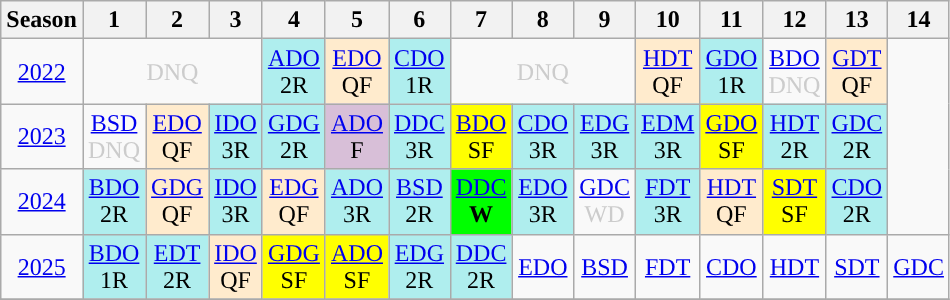<table class="wikitable" style="width:50%; margin:0">
<tr>
<th>Season</th>
<th>1</th>
<th>2</th>
<th>3</th>
<th>4</th>
<th>5</th>
<th>6</th>
<th>7</th>
<th>8</th>
<th>9</th>
<th>10</th>
<th>11</th>
<th>12</th>
<th>13</th>
<th>14</th>
</tr>
<tr>
<td style="text-align:center;"background:#efefef;"><a href='#'>2022</a></td>
<td colspan="3" style="text-align:center; color:#ccc;">DNQ</td>
<td style="text-align:center; background:#afeeee;"><a href='#'>ADO</a><br>2R</td>
<td style="text-align:center; background:#ffebcd;"><a href='#'>EDO</a><br>QF</td>
<td style="text-align:center; background:#afeeee;"><a href='#'>CDO</a><br>1R</td>
<td colspan="3" style="text-align:center; color:#ccc;">DNQ</td>
<td style="text-align:center; background:#ffebcd;"><a href='#'>HDT</a><br>QF</td>
<td style="text-align:center; background:#afeeee;"><a href='#'>GDO</a><br>1R</td>
<td style="text-align:center; color:#ccc;"><a href='#'>BDO</a><br>DNQ</td>
<td style="text-align:center; background:#ffebcd;"><a href='#'>GDT</a><br>QF</td>
</tr>
<tr>
<td style="text-align:center;"background:#efefef;"><a href='#'>2023</a></td>
<td style="text-align:center; color:#ccc;"><a href='#'>BSD</a><br>DNQ</td>
<td style="text-align:center; background:#ffebcd;"><a href='#'>EDO</a><br>QF</td>
<td style="text-align:center; background:#afeeee;"><a href='#'>IDO</a><br>3R</td>
<td style="text-align:center; background:#afeeee;"><a href='#'>GDG</a><br>2R</td>
<td style="text-align:center; background:#D8BFD8;"><a href='#'>ADO</a><br>F</td>
<td style="text-align:center; background:#afeeee;"><a href='#'>DDC</a><br>3R</td>
<td style="text-align:center; background:yellow;"><a href='#'>BDO</a><br>SF</td>
<td style="text-align:center; background:#afeeee;"><a href='#'>CDO</a><br>3R</td>
<td style="text-align:center; background:#afeeee;"><a href='#'>EDG</a><br>3R</td>
<td style="text-align:center; background:#afeeee;"><a href='#'>EDM</a><br>3R</td>
<td style="text-align:center; background:yellow;"><a href='#'>GDO</a><br>SF</td>
<td style="text-align:center; background:#afeeee;"><a href='#'>HDT</a><br>2R</td>
<td style="text-align:center; background:#afeeee;"><a href='#'>GDC</a><br>2R</td>
</tr>
<tr>
<td style="text-align:center;"background:#efefef;"><a href='#'>2024</a></td>
<td style="text-align:center; background:#afeeee;"><a href='#'>BDO</a><br>2R</td>
<td style="text-align:center; background:#ffebcd;"><a href='#'>GDG</a><br>QF</td>
<td style="text-align:center; background:#afeeee;"><a href='#'>IDO</a><br>3R</td>
<td style="text-align:center; background:#ffebcd;"><a href='#'>EDG</a><br>QF</td>
<td style="text-align:center; background:#afeeee;"><a href='#'>ADO</a><br>3R</td>
<td style="text-align:center; background:#afeeee;"><a href='#'>BSD</a><br>2R</td>
<td style="text-align:center; background:lime;"><a href='#'>DDC</a><br><strong>W</strong></td>
<td style="text-align:center; background:#afeeee;"><a href='#'>EDO</a><br>3R</td>
<td style="text-align:center; color:#ccc;"><a href='#'>GDC</a><br>WD</td>
<td style="text-align:center; background:#afeeee;"><a href='#'>FDT</a><br>3R</td>
<td style="text-align:center; background:#ffebcd;"><a href='#'>HDT</a><br>QF</td>
<td style="text-align:center; background:yellow;"><a href='#'>SDT</a><br>SF</td>
<td style="text-align:center; background:#afeeee;"><a href='#'>CDO</a><br>2R</td>
</tr>
<tr>
<td style="text-align:center;"background:#efefef;"><a href='#'>2025</a></td>
<td style="text-align:center; background:#afeeee;"><a href='#'>BDO</a><br>1R</td>
<td style="text-align:center; background:#afeeee;"><a href='#'>EDT</a><br>2R</td>
<td style="text-align:center; background:#ffebcd;"><a href='#'>IDO</a><br>QF</td>
<td style="text-align:center; background:yellow;"><a href='#'>GDG</a><br>SF</td>
<td style="text-align:center; background:yellow;"><a href='#'>ADO</a><br>SF</td>
<td style="text-align:center; background:#afeeee;"><a href='#'>EDG</a><br>2R</td>
<td style="text-align:center; background:#afeeee;"><a href='#'>DDC</a><br>2R</td>
<td style="text-align:center; color:#ccc;"><a href='#'>EDO</a><br></td>
<td style="text-align:center; color:#ccc;"><a href='#'>BSD</a><br></td>
<td style="text-align:center; color:#ccc;"><a href='#'>FDT</a><br></td>
<td style="text-align:center; color:#ccc;"><a href='#'>CDO</a><br></td>
<td style="text-align:center; color:#ccc;"><a href='#'>HDT</a><br></td>
<td style="text-align:center; color:#ccc;"><a href='#'>SDT</a><br></td>
<td style="text-align:center; color:#ccc;"><a href='#'>GDC</a><br></td>
</tr>
<tr>
</tr>
</table>
